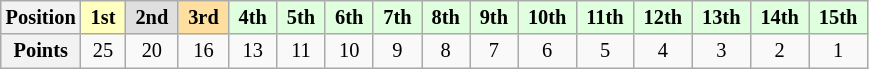<table class="wikitable" style="font-size:85%; text-align:center">
<tr>
<th>Position</th>
<td style="background:#ffffbf;"> <strong>1st</strong> </td>
<td style="background:#dfdfdf;"> <strong>2nd</strong> </td>
<td style="background:#ffdf9f;"> <strong>3rd</strong> </td>
<td style="background:#dfffdf;"> <strong>4th</strong> </td>
<td style="background:#dfffdf;"> <strong>5th</strong> </td>
<td style="background:#dfffdf;"> <strong>6th</strong> </td>
<td style="background:#dfffdf;"> <strong>7th</strong> </td>
<td style="background:#dfffdf;"> <strong>8th</strong> </td>
<td style="background:#dfffdf;"> <strong>9th</strong> </td>
<td style="background:#dfffdf;"> <strong>10th</strong> </td>
<td style="background:#dfffdf;"> <strong>11th</strong> </td>
<td style="background:#dfffdf;"> <strong>12th</strong> </td>
<td style="background:#dfffdf;"> <strong>13th</strong> </td>
<td style="background:#dfffdf;"> <strong>14th</strong> </td>
<td style="background:#dfffdf;"> <strong>15th</strong> </td>
</tr>
<tr>
<th>Points</th>
<td>25</td>
<td>20</td>
<td>16</td>
<td>13</td>
<td>11</td>
<td>10</td>
<td>9</td>
<td>8</td>
<td>7</td>
<td>6</td>
<td>5</td>
<td>4</td>
<td>3</td>
<td>2</td>
<td>1</td>
</tr>
</table>
